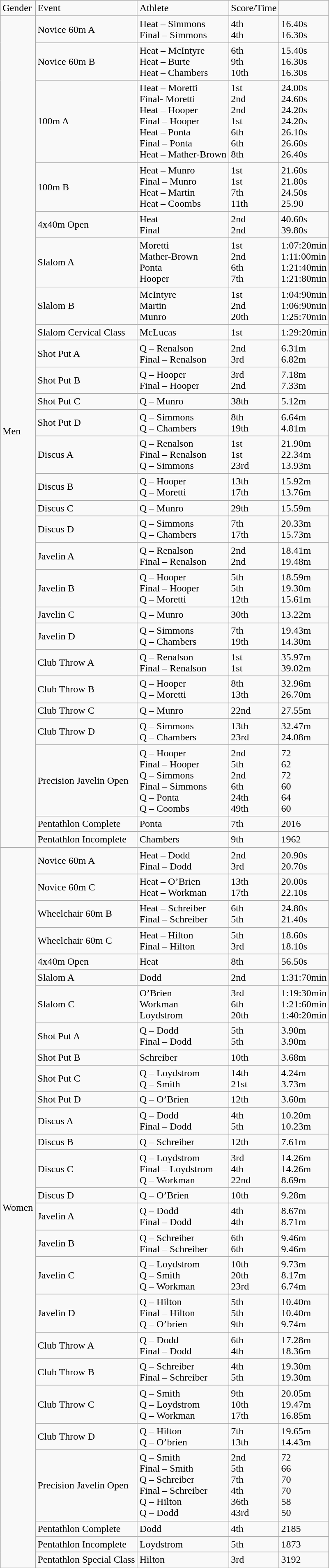<table class="wikitable sortable mw-collapsible">
<tr>
<td>Gender</td>
<td>Event</td>
<td>Athlete</td>
<td Place>Score/Time</td>
</tr>
<tr>
<td rowspan="27">Men</td>
<td>Novice 60m A</td>
<td>Heat – Simmons<br>Final – Simmons</td>
<td>4th<br>4th</td>
<td>16.40s<br>16.30s</td>
</tr>
<tr>
<td>Novice 60m B</td>
<td>Heat – McIntyre<br>Heat – Burte<br>Heat – Chambers</td>
<td>6th<br>9th<br>10th</td>
<td>15.40s<br>16.30s<br>16.30s</td>
</tr>
<tr>
<td>100m A</td>
<td>Heat – Moretti<br>Final- Moretti<br>Heat – Hooper<br>Final – Hooper<br>Heat – Ponta<br>Final – Ponta<br>Heat – Mather-Brown</td>
<td>1st<br>2nd<br>2nd<br>1st<br>6th<br>6th<br>8th</td>
<td>24.00s<br>24.60s<br>24.20s<br>24.20s<br>26.10s<br>26.60s<br>26.40s</td>
</tr>
<tr>
<td>100m B</td>
<td>Heat – Munro<br>Final – Munro<br>Heat – Martin<br>Heat – Coombs</td>
<td>1st<br>1st<br>7th<br>11th</td>
<td>21.60s<br>21.80s<br>24.50s<br>25.90</td>
</tr>
<tr>
<td>4x40m Open</td>
<td>Heat<br>Final</td>
<td>2nd<br>2nd</td>
<td>40.60s<br>39.80s</td>
</tr>
<tr>
<td>Slalom A</td>
<td>Moretti<br>Mather-Brown<br>Ponta<br>Hooper</td>
<td>1st<br>2nd<br>6th<br>7th</td>
<td>1:07:20min<br>1:11:00min<br>1:21:40min<br>1:21:80min</td>
</tr>
<tr>
<td>Slalom B</td>
<td>McIntyre<br>Martin<br>Munro</td>
<td>1st<br>2nd<br>20th</td>
<td>1:04:90min<br>1:06:90min<br>1:25:70min</td>
</tr>
<tr>
<td>Slalom Cervical Class</td>
<td>McLucas</td>
<td>1st</td>
<td>1:29:20min</td>
</tr>
<tr>
<td>Shot Put A</td>
<td>Q – Renalson<br>Final – Renalson</td>
<td>2nd<br>3rd</td>
<td>6.31m<br>6.82m</td>
</tr>
<tr>
<td>Shot Put B</td>
<td>Q – Hooper<br>Final – Hooper</td>
<td>3rd<br>2nd</td>
<td>7.18m<br>7.33m</td>
</tr>
<tr>
<td>Shot Put C</td>
<td>Q – Munro</td>
<td>38th</td>
<td>5.12m</td>
</tr>
<tr>
<td>Shot Put D</td>
<td>Q – Simmons<br>Q – Chambers</td>
<td>8th<br>19th</td>
<td>6.64m<br>4.81m</td>
</tr>
<tr>
<td>Discus A</td>
<td>Q – Renalson<br>Final – Renalson<br>Q – Simmons</td>
<td>1st<br>1st<br>23rd</td>
<td>21.90m<br>22.34m<br>13.93m</td>
</tr>
<tr>
<td>Discus B</td>
<td>Q – Hooper<br>Q – Moretti</td>
<td>13th<br>17th</td>
<td>15.92m<br>13.76m</td>
</tr>
<tr>
<td>Discus C</td>
<td>Q – Munro</td>
<td>29th</td>
<td>15.59m</td>
</tr>
<tr>
<td>Discus D</td>
<td>Q – Simmons<br>Q – Chambers</td>
<td>7th<br>17th</td>
<td>20.33m<br>15.73m</td>
</tr>
<tr>
<td>Javelin A</td>
<td>Q – Renalson<br>Final – Renalson</td>
<td>2nd<br>2nd</td>
<td>18.41m<br>19.48m</td>
</tr>
<tr>
<td>Javelin B</td>
<td>Q – Hooper<br>Final – Hooper<br>Q – Moretti</td>
<td>5th<br>5th<br>12th</td>
<td>18.59m<br>19.30m<br>15.61m</td>
</tr>
<tr>
<td>Javelin C</td>
<td>Q – Munro</td>
<td>30th</td>
<td>13.22m</td>
</tr>
<tr>
<td>Javelin D</td>
<td>Q – Simmons<br>Q – Chambers</td>
<td>7th<br>19th</td>
<td>19.43m<br>14.30m</td>
</tr>
<tr>
<td>Club Throw A</td>
<td>Q – Renalson<br>Final – Renalson</td>
<td>1st<br>1st</td>
<td>35.97m<br>39.02m</td>
</tr>
<tr>
<td>Club Throw B</td>
<td>Q – Hooper<br>Q – Moretti</td>
<td>8th<br>13th</td>
<td>32.96m<br>26.70m</td>
</tr>
<tr>
<td>Club Throw C</td>
<td>Q – Munro</td>
<td>22nd</td>
<td>27.55m</td>
</tr>
<tr>
<td>Club Throw D</td>
<td>Q – Simmons<br>Q – Chambers</td>
<td>13th<br>23rd</td>
<td>32.47m<br>24.08m</td>
</tr>
<tr>
<td>Precision Javelin Open</td>
<td>Q – Hooper<br>Final – Hooper<br>Q – Simmons<br>Final – Simmons<br>Q – Ponta<br>Q – Coombs</td>
<td>2nd<br>5th<br>2nd<br>6th<br>24th<br>49th</td>
<td>72<br>62<br>72<br>60<br>64<br>60</td>
</tr>
<tr>
<td>Pentathlon Complete</td>
<td>Ponta</td>
<td>7th</td>
<td>2016</td>
</tr>
<tr>
<td>Pentathlon Incomplete</td>
<td>Chambers</td>
<td>9th</td>
<td>1962</td>
</tr>
<tr>
<td rowspan="27">Women</td>
<td>Novice 60m A</td>
<td>Heat – Dodd<br>Final – Dodd</td>
<td>2nd<br>3rd</td>
<td>20.90s<br>20.70s</td>
</tr>
<tr>
<td>Novice 60m C</td>
<td>Heat – O’Brien<br>Heat – Workman</td>
<td>13th<br>17th</td>
<td>20.00s<br>22.10s</td>
</tr>
<tr>
<td>Wheelchair 60m B</td>
<td>Heat – Schreiber<br>Final – Schreiber</td>
<td>6th<br>5th</td>
<td>24.80s<br>21.40s</td>
</tr>
<tr>
<td>Wheelchair 60m C</td>
<td>Heat – Hilton<br>Final – Hilton</td>
<td>5th<br>3rd</td>
<td>18.60s<br>18.10s</td>
</tr>
<tr>
<td>4x40m Open</td>
<td>Heat</td>
<td>8th</td>
<td>56.50s</td>
</tr>
<tr>
<td>Slalom A</td>
<td>Dodd</td>
<td>2nd</td>
<td>1:31:70min</td>
</tr>
<tr>
<td>Slalom C</td>
<td>O’Brien<br>Workman<br>Loydstrom</td>
<td>3rd<br>6th<br>20th</td>
<td>1:19:30min<br>1:21:60min<br>1:40:20min</td>
</tr>
<tr>
<td>Shot Put A</td>
<td>Q – Dodd<br>Final – Dodd</td>
<td>5th<br>5th</td>
<td>3.90m<br>3.90m</td>
</tr>
<tr>
<td>Shot Put B</td>
<td>Schreiber</td>
<td>10th</td>
<td>3.68m</td>
</tr>
<tr>
<td>Shot Put C</td>
<td>Q – Loydstrom<br>Q – Smith</td>
<td>14th<br>21st</td>
<td>4.24m<br>3.73m</td>
</tr>
<tr>
<td>Shot Put D</td>
<td>Q – O’Brien</td>
<td>12th</td>
<td>3.60m</td>
</tr>
<tr>
<td>Discus A</td>
<td>Q – Dodd<br>Final – Dodd</td>
<td>4th<br>5th</td>
<td>10.20m<br>10.23m</td>
</tr>
<tr>
<td>Discus B</td>
<td>Q – Schreiber</td>
<td>12th</td>
<td>7.61m</td>
</tr>
<tr>
<td>Discus C</td>
<td>Q – Loydstrom<br>Final – Loydstrom<br>Q – Workman</td>
<td>3rd<br>4th<br>22nd</td>
<td>14.26m<br>14.26m<br>8.69m</td>
</tr>
<tr>
<td>Discus D</td>
<td>Q – O’Brien</td>
<td>10th</td>
<td>9.28m</td>
</tr>
<tr>
<td>Javelin A</td>
<td>Q – Dodd<br>Final – Dodd</td>
<td>4th<br>4th</td>
<td>8.67m<br>8.71m</td>
</tr>
<tr>
<td>Javelin B</td>
<td>Q – Schreiber<br>Final – Schreiber</td>
<td>6th<br>6th</td>
<td>9.46m<br>9.46m</td>
</tr>
<tr>
<td>Javelin C</td>
<td>Q – Loydstrom<br>Q – Smith<br>Q – Workman</td>
<td>10th<br>20th<br>23rd</td>
<td>9.73m<br>8.17m<br>6.74m</td>
</tr>
<tr>
<td>Javelin D</td>
<td>Q – Hilton<br>Final – Hilton<br>Q – O’brien</td>
<td>5th<br>5th<br>9th</td>
<td>10.40m<br>10.40m<br>9.74m</td>
</tr>
<tr>
<td>Club Throw A</td>
<td>Q – Dodd<br>Final – Dodd</td>
<td>6th<br>4th</td>
<td>17.28m<br>18.36m</td>
</tr>
<tr>
<td>Club Throw B</td>
<td>Q – Schreiber<br>Final – Schreiber</td>
<td>4th<br>5th</td>
<td>19.30m<br>19.30m</td>
</tr>
<tr>
<td>Club Throw C</td>
<td>Q – Smith<br>Q – Loydstrom<br>Q – Workman</td>
<td>9th<br>10th<br>17th</td>
<td>20.05m<br>19.47m<br>16.85m</td>
</tr>
<tr>
<td>Club Throw D</td>
<td>Q – Hilton<br>Q – O’brien</td>
<td>7th<br>13th</td>
<td>19.65m<br>14.43m</td>
</tr>
<tr>
<td>Precision Javelin Open</td>
<td>Q – Smith<br>Final – Smith<br>Q – Schreiber<br>Final – Schreiber<br>Q – Hilton<br>Q – Dodd</td>
<td>2nd<br>5th<br>7th<br>4th<br>36th<br>43rd</td>
<td>72<br>66<br>70<br>70<br>58<br>50</td>
</tr>
<tr>
<td>Pentathlon Complete</td>
<td>Dodd</td>
<td>4th</td>
<td>2185</td>
</tr>
<tr>
<td>Pentathlon Incomplete</td>
<td>Loydstrom</td>
<td>5th</td>
<td>1873</td>
</tr>
<tr>
<td>Pentathlon Special Class</td>
<td>Hilton</td>
<td>3rd</td>
<td>3192</td>
</tr>
</table>
